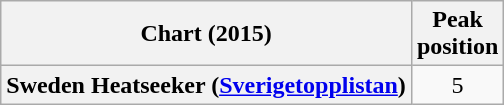<table class="wikitable plainrowheaders" style="text-align:center">
<tr>
<th>Chart (2015)</th>
<th>Peak<br>position</th>
</tr>
<tr>
<th scope="row">Sweden Heatseeker (<a href='#'>Sverigetopplistan</a>)</th>
<td>5</td>
</tr>
</table>
